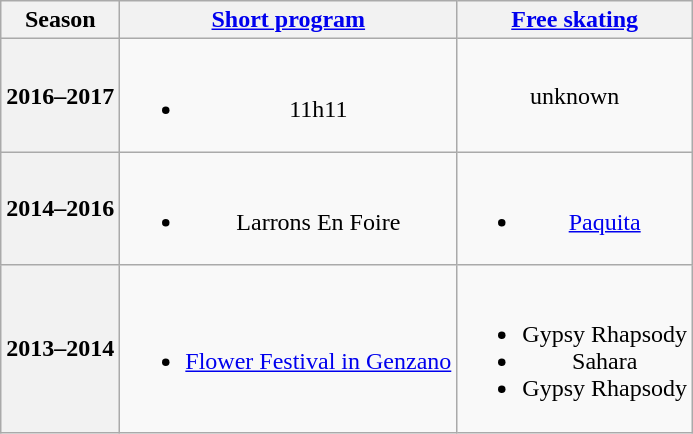<table class=wikitable style=text-align:center>
<tr>
<th>Season</th>
<th><a href='#'>Short program</a></th>
<th><a href='#'>Free skating</a></th>
</tr>
<tr>
<th>2016–2017</th>
<td><br><ul><li>11h11 <br></li></ul></td>
<td align="center">unknown</td>
</tr>
<tr>
<th>2014–2016 <br> </th>
<td><br><ul><li>Larrons En Foire <br></li></ul></td>
<td><br><ul><li><a href='#'>Paquita</a> <br></li></ul></td>
</tr>
<tr>
<th>2013–2014 <br> </th>
<td><br><ul><li><a href='#'>Flower Festival in Genzano</a> <br></li></ul></td>
<td><br><ul><li>Gypsy Rhapsody <br></li><li>Sahara <br></li><li>Gypsy Rhapsody <br></li></ul></td>
</tr>
</table>
